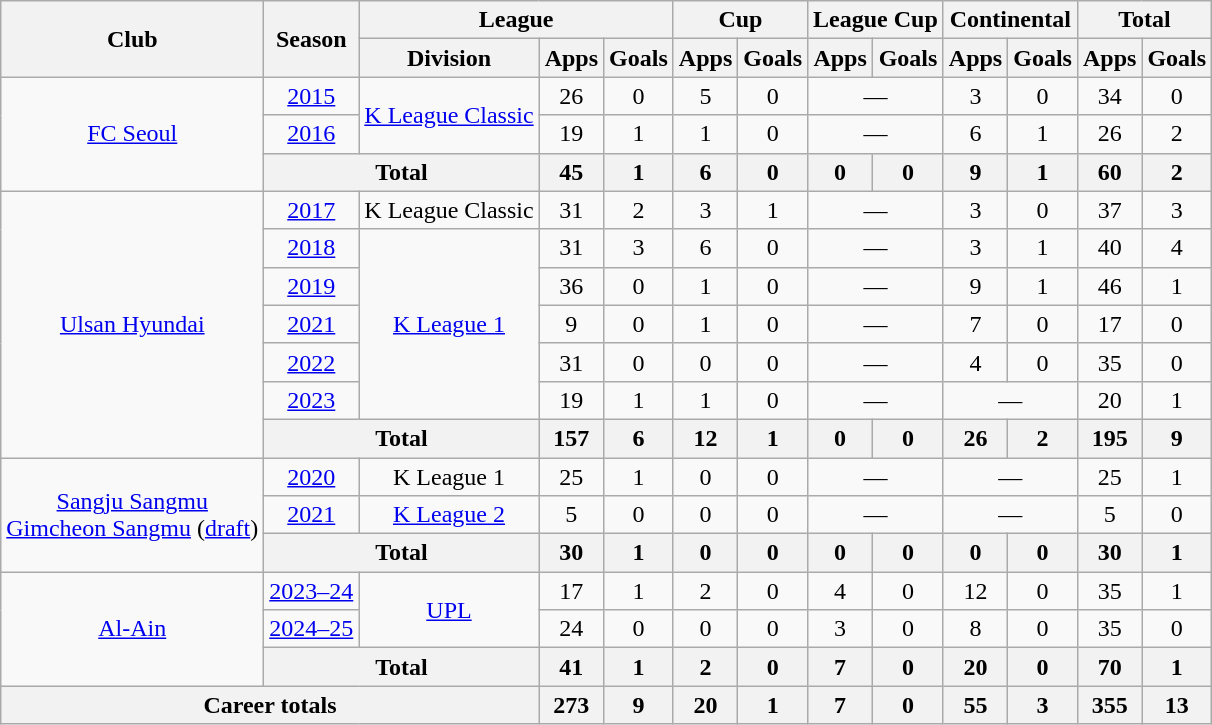<table class="wikitable" style="text-align:center">
<tr>
<th rowspan=2>Club</th>
<th rowspan=2>Season</th>
<th colspan=3>League</th>
<th colspan=2>Cup</th>
<th colspan=2>League Cup</th>
<th colspan=2>Continental</th>
<th colspan=2>Total</th>
</tr>
<tr>
<th>Division</th>
<th>Apps</th>
<th>Goals</th>
<th>Apps</th>
<th>Goals</th>
<th>Apps</th>
<th>Goals</th>
<th>Apps</th>
<th>Goals</th>
<th>Apps</th>
<th>Goals</th>
</tr>
<tr>
<td rowspan=3><a href='#'>FC Seoul</a></td>
<td><a href='#'>2015</a></td>
<td rowspan=2><a href='#'>K League Classic</a></td>
<td>26</td>
<td>0</td>
<td>5</td>
<td>0</td>
<td colspan=2>—</td>
<td>3</td>
<td>0</td>
<td>34</td>
<td>0</td>
</tr>
<tr>
<td><a href='#'>2016</a></td>
<td>19</td>
<td>1</td>
<td>1</td>
<td>0</td>
<td colspan=2>—</td>
<td>6</td>
<td>1</td>
<td>26</td>
<td>2</td>
</tr>
<tr>
<th colspan=2>Total</th>
<th>45</th>
<th>1</th>
<th>6</th>
<th>0</th>
<th>0</th>
<th>0</th>
<th>9</th>
<th>1</th>
<th>60</th>
<th>2</th>
</tr>
<tr>
<td rowspan=7><a href='#'>Ulsan Hyundai</a></td>
<td><a href='#'>2017</a></td>
<td>K League Classic</td>
<td>31</td>
<td>2</td>
<td>3</td>
<td>1</td>
<td colspan=2>—</td>
<td>3</td>
<td>0</td>
<td>37</td>
<td>3</td>
</tr>
<tr>
<td><a href='#'>2018</a></td>
<td rowspan=5><a href='#'>K League 1</a></td>
<td>31</td>
<td>3</td>
<td>6</td>
<td>0</td>
<td colspan=2>—</td>
<td>3</td>
<td>1</td>
<td>40</td>
<td>4</td>
</tr>
<tr>
<td><a href='#'>2019</a></td>
<td>36</td>
<td>0</td>
<td>1</td>
<td>0</td>
<td colspan=2>—</td>
<td>9</td>
<td>1</td>
<td>46</td>
<td>1</td>
</tr>
<tr>
<td><a href='#'>2021</a></td>
<td>9</td>
<td>0</td>
<td>1</td>
<td>0</td>
<td colspan=2>—</td>
<td>7</td>
<td>0</td>
<td>17</td>
<td>0</td>
</tr>
<tr>
<td><a href='#'>2022</a></td>
<td>31</td>
<td>0</td>
<td>0</td>
<td>0</td>
<td colspan=2>—</td>
<td>4</td>
<td>0</td>
<td>35</td>
<td>0</td>
</tr>
<tr>
<td><a href='#'>2023</a></td>
<td>19</td>
<td>1</td>
<td>1</td>
<td>0</td>
<td colspan=2>—</td>
<td colspan=2>—</td>
<td>20</td>
<td>1</td>
</tr>
<tr>
<th colspan=2>Total</th>
<th>157</th>
<th>6</th>
<th>12</th>
<th>1</th>
<th>0</th>
<th>0</th>
<th>26</th>
<th>2</th>
<th>195</th>
<th>9</th>
</tr>
<tr>
<td rowspan=3><a href='#'>Sangju Sangmu</a><br><a href='#'>Gimcheon Sangmu</a> (<a href='#'>draft</a>)</td>
<td><a href='#'>2020</a></td>
<td>K League 1</td>
<td>25</td>
<td>1</td>
<td>0</td>
<td>0</td>
<td colspan=2>—</td>
<td colspan=2>—</td>
<td>25</td>
<td>1</td>
</tr>
<tr>
<td><a href='#'>2021</a></td>
<td><a href='#'>K League 2</a></td>
<td>5</td>
<td>0</td>
<td>0</td>
<td>0</td>
<td colspan=2>—</td>
<td colspan=2>—</td>
<td>5</td>
<td>0</td>
</tr>
<tr>
<th colspan=2>Total</th>
<th>30</th>
<th>1</th>
<th>0</th>
<th>0</th>
<th>0</th>
<th>0</th>
<th>0</th>
<th>0</th>
<th>30</th>
<th>1</th>
</tr>
<tr>
<td rowspan=3><a href='#'>Al-Ain</a></td>
<td><a href='#'>2023–24</a></td>
<td rowspan=2><a href='#'>UPL</a></td>
<td>17</td>
<td>1</td>
<td>2</td>
<td>0</td>
<td>4</td>
<td>0</td>
<td>12</td>
<td>0</td>
<td>35</td>
<td>1</td>
</tr>
<tr>
<td><a href='#'>2024–25</a></td>
<td>24</td>
<td>0</td>
<td>0</td>
<td>0</td>
<td>3</td>
<td>0</td>
<td>8</td>
<td>0</td>
<td>35</td>
<td>0</td>
</tr>
<tr>
<th colspan=2>Total</th>
<th>41</th>
<th>1</th>
<th>2</th>
<th>0</th>
<th>7</th>
<th>0</th>
<th>20</th>
<th>0</th>
<th>70</th>
<th>1</th>
</tr>
<tr>
<th colspan=3>Career totals</th>
<th>273</th>
<th>9</th>
<th>20</th>
<th>1</th>
<th>7</th>
<th>0</th>
<th>55</th>
<th>3</th>
<th>355</th>
<th>13</th>
</tr>
</table>
